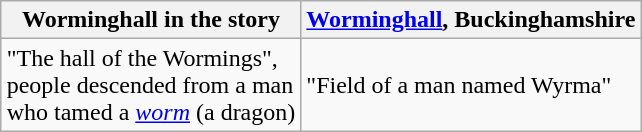<table class="wikitable" style="margin:1em auto;">
<tr>
<th>Worminghall in the story</th>
<th><a href='#'>Worminghall</a>, Buckinghamshire</th>
</tr>
<tr>
<td>"The hall of the Wormings",<br>people descended from a man<br>who tamed a <em><a href='#'>worm</a></em> (a dragon)</td>
<td>"Field of a man named Wyrma"</td>
</tr>
</table>
